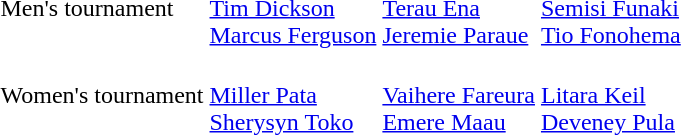<table>
<tr>
<td>Men's tournament</td>
<td><br><a href='#'>Tim Dickson</a><br><a href='#'>Marcus Ferguson</a></td>
<td><br><a href='#'>Terau Ena</a><br><a href='#'>Jeremie Paraue</a></td>
<td><br><a href='#'>Semisi Funaki</a><br><a href='#'>Tio Fonohema</a></td>
</tr>
<tr>
<td>Women's tournament</td>
<td><br><a href='#'>Miller Pata</a><br><a href='#'>Sherysyn Toko</a></td>
<td><br><a href='#'>Vaihere Fareura</a><br><a href='#'>Emere Maau</a></td>
<td><br><a href='#'>Litara Keil</a><br><a href='#'>Deveney Pula</a></td>
</tr>
</table>
